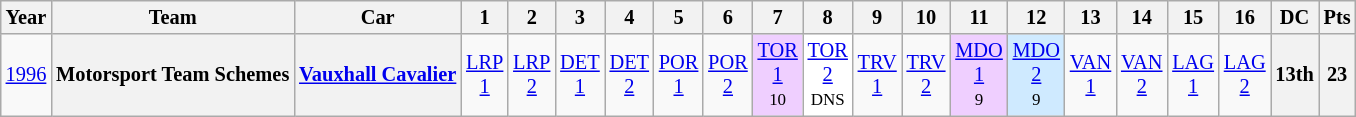<table class="wikitable" style="text-align:center; font-size:85%">
<tr>
<th>Year</th>
<th>Team</th>
<th>Car</th>
<th>1</th>
<th>2</th>
<th>3</th>
<th>4</th>
<th>5</th>
<th>6</th>
<th>7</th>
<th>8</th>
<th>9</th>
<th>10</th>
<th>11</th>
<th>12</th>
<th>13</th>
<th>14</th>
<th>15</th>
<th>16</th>
<th>DC</th>
<th>Pts</th>
</tr>
<tr>
<td><a href='#'>1996</a></td>
<th nowrap>Motorsport Team Schemes</th>
<th nowrap><a href='#'>Vauxhall Cavalier</a></th>
<td><a href='#'>LRP<br>1</a></td>
<td><a href='#'>LRP<br>2</a></td>
<td><a href='#'>DET<br>1</a></td>
<td><a href='#'>DET<br>2</a></td>
<td><a href='#'>POR<br>1</a></td>
<td><a href='#'>POR<br>2</a></td>
<td style="background:#EFCFFF;"><a href='#'>TOR<br>1</a><br><small>10</small></td>
<td style="background:#FFFFFF;"><a href='#'>TOR<br>2</a><br><small>DNS</small></td>
<td><a href='#'>TRV<br>1</a></td>
<td><a href='#'>TRV<br>2</a></td>
<td style="background:#EFCFFF;"><a href='#'>MDO<br>1</a><br><small>9</small></td>
<td style="background:#CFEAFF;"><a href='#'>MDO<br>2</a><br><small>9</small></td>
<td><a href='#'>VAN<br>1</a></td>
<td><a href='#'>VAN<br>2</a></td>
<td><a href='#'>LAG<br>1</a></td>
<td><a href='#'>LAG<br>2</a></td>
<th>13th</th>
<th>23</th>
</tr>
</table>
